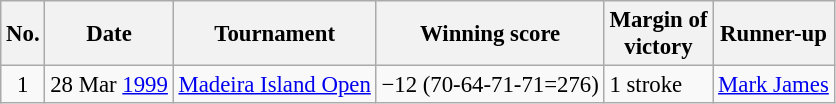<table class="wikitable" style="font-size:95%;">
<tr>
<th>No.</th>
<th>Date</th>
<th>Tournament</th>
<th>Winning score</th>
<th>Margin of<br>victory</th>
<th>Runner-up</th>
</tr>
<tr>
<td align=center>1</td>
<td>28 Mar <a href='#'>1999</a></td>
<td><a href='#'>Madeira Island Open</a></td>
<td>−12 (70-64-71-71=276)</td>
<td>1 stroke</td>
<td> <a href='#'>Mark James</a></td>
</tr>
</table>
